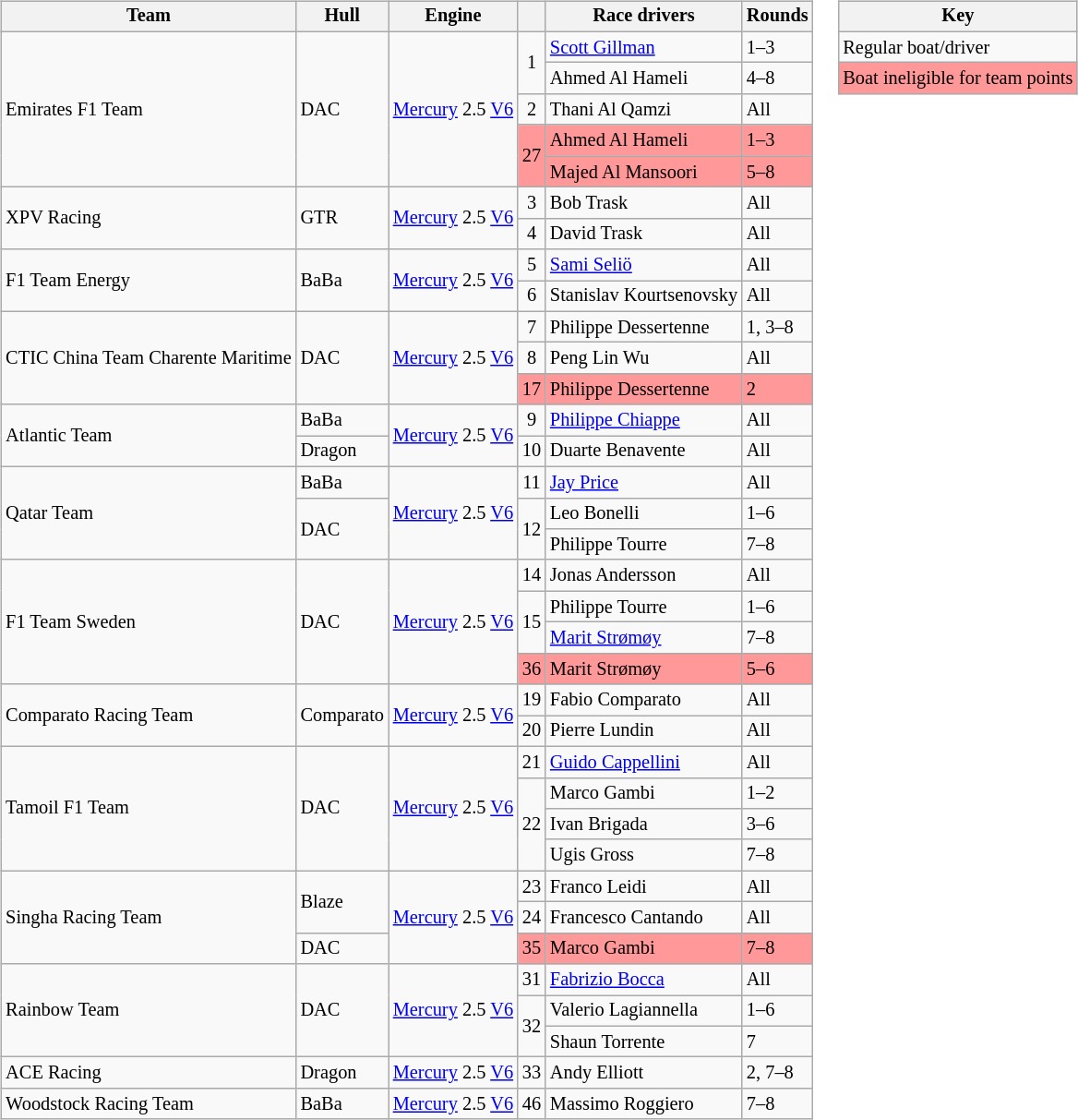<table>
<tr>
<td><br><table class="wikitable" style="font-size: 85%;">
<tr>
<th>Team</th>
<th>Hull</th>
<th>Engine</th>
<th></th>
<th>Race drivers</th>
<th>Rounds</th>
</tr>
<tr>
<td rowspan=5> Emirates F1 Team</td>
<td rowspan=5>DAC</td>
<td rowspan=5><a href='#'>Mercury</a> 2.5 <a href='#'>V6</a></td>
<td rowspan=2 align=center>1</td>
<td> <a href='#'>Scott Gillman</a></td>
<td>1–3</td>
</tr>
<tr>
<td> Ahmed Al Hameli</td>
<td>4–8</td>
</tr>
<tr>
<td align=center>2</td>
<td> Thani Al Qamzi</td>
<td>All</td>
</tr>
<tr>
<td style="background:#F99;" rowspan=2 align=center>27</td>
<td style="background:#F99;"> Ahmed Al Hameli</td>
<td style="background:#F99;">1–3</td>
</tr>
<tr>
<td style="background:#F99;"> Majed Al Mansoori</td>
<td style="background:#F99;">5–8</td>
</tr>
<tr>
<td rowspan=2> XPV Racing</td>
<td rowspan=2>GTR</td>
<td rowspan=2><a href='#'>Mercury</a> 2.5 <a href='#'>V6</a></td>
<td align=center>3</td>
<td> Bob Trask</td>
<td>All</td>
</tr>
<tr>
<td align=center>4</td>
<td> David Trask</td>
<td>All</td>
</tr>
<tr>
<td rowspan=2> F1 Team Energy</td>
<td rowspan=2>BaBa</td>
<td rowspan=2><a href='#'>Mercury</a> 2.5 <a href='#'>V6</a></td>
<td align=center>5</td>
<td> <a href='#'>Sami Seliö</a></td>
<td>All</td>
</tr>
<tr>
<td align=center>6</td>
<td> Stanislav Kourtsenovsky</td>
<td>All</td>
</tr>
<tr>
<td rowspan=3> CTIC China Team Charente Maritime</td>
<td rowspan=3>DAC</td>
<td rowspan=3><a href='#'>Mercury</a> 2.5 <a href='#'>V6</a></td>
<td align=center>7</td>
<td> Philippe Dessertenne</td>
<td>1, 3–8</td>
</tr>
<tr>
<td align=center>8</td>
<td> Peng Lin Wu</td>
<td>All</td>
</tr>
<tr>
<td style="background:#F99;" align=center>17</td>
<td style="background:#F99;"> Philippe Dessertenne</td>
<td style="background:#F99;">2</td>
</tr>
<tr>
<td rowspan=2> Atlantic Team</td>
<td>BaBa</td>
<td rowspan=2><a href='#'>Mercury</a> 2.5 <a href='#'>V6</a></td>
<td align=center>9</td>
<td> <a href='#'>Philippe Chiappe</a></td>
<td>All</td>
</tr>
<tr>
<td>Dragon</td>
<td align=center>10</td>
<td> Duarte Benavente</td>
<td>All</td>
</tr>
<tr>
<td rowspan=3> Qatar Team</td>
<td>BaBa</td>
<td rowspan=3><a href='#'>Mercury</a> 2.5 <a href='#'>V6</a></td>
<td align=center>11</td>
<td> <a href='#'>Jay Price</a></td>
<td>All</td>
</tr>
<tr>
<td rowspan=2>DAC</td>
<td rowspan=2 align=center>12</td>
<td> Leo Bonelli</td>
<td>1–6</td>
</tr>
<tr>
<td> Philippe Tourre</td>
<td>7–8</td>
</tr>
<tr>
<td rowspan=4> F1 Team Sweden</td>
<td rowspan=4>DAC</td>
<td rowspan=4><a href='#'>Mercury</a> 2.5 <a href='#'>V6</a></td>
<td align=center>14</td>
<td> Jonas Andersson</td>
<td>All</td>
</tr>
<tr>
<td rowspan=2 align=center>15</td>
<td> Philippe Tourre</td>
<td>1–6</td>
</tr>
<tr>
<td> <a href='#'>Marit Strømøy</a></td>
<td>7–8</td>
</tr>
<tr>
<td style="background:#F99;" align=center>36</td>
<td style="background:#F99;"> Marit Strømøy</td>
<td style="background:#F99;">5–6</td>
</tr>
<tr>
<td rowspan=2> Comparato Racing Team</td>
<td rowspan=2>Comparato</td>
<td rowspan=2><a href='#'>Mercury</a> 2.5 <a href='#'>V6</a></td>
<td align=center>19</td>
<td> Fabio Comparato</td>
<td>All</td>
</tr>
<tr>
<td align=center>20</td>
<td> Pierre Lundin</td>
<td>All</td>
</tr>
<tr>
<td rowspan=4> Tamoil F1 Team</td>
<td rowspan=4>DAC</td>
<td rowspan=4><a href='#'>Mercury</a> 2.5 <a href='#'>V6</a></td>
<td align=center>21</td>
<td> <a href='#'>Guido Cappellini</a></td>
<td>All</td>
</tr>
<tr>
<td rowspan=3 align=center>22</td>
<td> Marco Gambi</td>
<td>1–2</td>
</tr>
<tr>
<td> Ivan Brigada</td>
<td>3–6</td>
</tr>
<tr>
<td> Ugis Gross</td>
<td>7–8</td>
</tr>
<tr>
<td rowspan=3> Singha Racing Team</td>
<td rowspan=2>Blaze</td>
<td rowspan=3><a href='#'>Mercury</a> 2.5 <a href='#'>V6</a></td>
<td align=center>23</td>
<td> Franco Leidi</td>
<td>All</td>
</tr>
<tr>
<td align=center>24</td>
<td> Francesco Cantando</td>
<td>All</td>
</tr>
<tr>
<td>DAC</td>
<td style="background:#F99;" align=center>35</td>
<td style="background:#F99;"> Marco Gambi</td>
<td style="background:#F99;">7–8</td>
</tr>
<tr>
<td rowspan=3> Rainbow Team</td>
<td rowspan=3>DAC</td>
<td rowspan=3><a href='#'>Mercury</a> 2.5 <a href='#'>V6</a></td>
<td align=center>31</td>
<td> <a href='#'>Fabrizio Bocca</a></td>
<td>All</td>
</tr>
<tr>
<td rowspan=2 align=center>32</td>
<td> Valerio Lagiannella</td>
<td>1–6</td>
</tr>
<tr>
<td> Shaun Torrente</td>
<td>7</td>
</tr>
<tr>
<td> ACE Racing</td>
<td>Dragon</td>
<td><a href='#'>Mercury</a> 2.5 <a href='#'>V6</a></td>
<td align=center>33</td>
<td> Andy Elliott</td>
<td>2, 7–8</td>
</tr>
<tr>
<td> Woodstock Racing Team</td>
<td>BaBa</td>
<td><a href='#'>Mercury</a> 2.5 <a href='#'>V6</a></td>
<td align=center>46</td>
<td> Massimo Roggiero</td>
<td>7–8</td>
</tr>
</table>
</td>
<td valign="top"><br><table class="wikitable" style="font-size: 85%;">
<tr>
<th colspan=2>Key</th>
</tr>
<tr>
<td>Regular boat/driver</td>
</tr>
<tr style="background:#F99;">
<td>Boat ineligible for team points</td>
</tr>
</table>
</td>
</tr>
</table>
